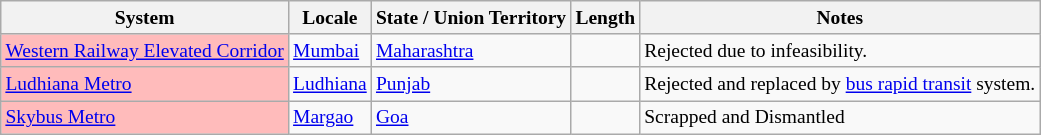<table Class="wikitable sortable" style="font-size:small">
<tr>
<th>System</th>
<th>Locale</th>
<th>State / Union Territory</th>
<th>Length</th>
<th>Notes</th>
</tr>
<tr>
<td style="background:#FFBBBB;"><a href='#'>Western Railway Elevated Corridor</a></td>
<td><a href='#'>Mumbai</a></td>
<td><a href='#'>Maharashtra</a></td>
<td></td>
<td>Rejected due to infeasibility.</td>
</tr>
<tr>
<td style="background:#FFBBBB;"><a href='#'>Ludhiana Metro</a></td>
<td><a href='#'>Ludhiana</a></td>
<td><a href='#'>Punjab</a></td>
<td></td>
<td>Rejected and replaced by <a href='#'>bus rapid transit</a> system.</td>
</tr>
<tr>
<td style="background:#FFBBBB;"><a href='#'>Skybus Metro</a></td>
<td><a href='#'>Margao</a></td>
<td><a href='#'>Goa</a></td>
<td><br></td>
<td>Scrapped and Dismantled </td>
</tr>
</table>
